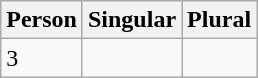<table class="wikitable">
<tr>
<th>Person</th>
<th>Singular</th>
<th>Plural</th>
</tr>
<tr>
<td>3</td>
<td></td>
<td></td>
</tr>
</table>
